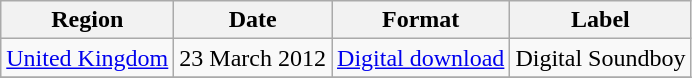<table class=wikitable>
<tr>
<th>Region</th>
<th>Date</th>
<th>Format</th>
<th>Label</th>
</tr>
<tr>
<td><a href='#'>United Kingdom</a></td>
<td>23 March 2012</td>
<td><a href='#'>Digital download</a></td>
<td>Digital Soundboy</td>
</tr>
<tr>
</tr>
</table>
